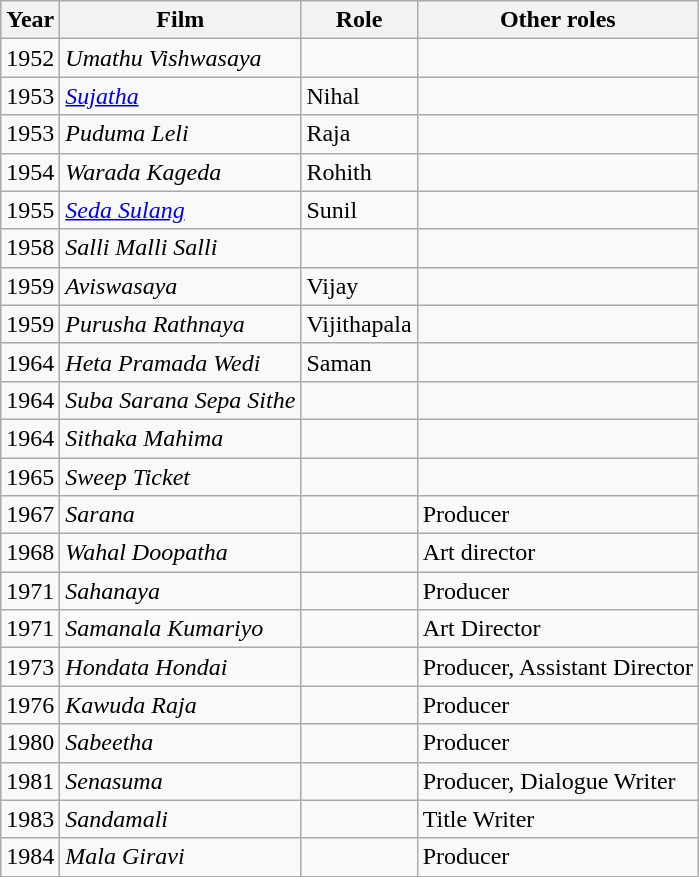<table class="wikitable">
<tr>
<th>Year</th>
<th>Film</th>
<th>Role</th>
<th>Other roles</th>
</tr>
<tr>
<td>1952</td>
<td><em>Umathu Vishwasaya</em></td>
<td></td>
<td></td>
</tr>
<tr>
<td>1953</td>
<td><em><a href='#'>Sujatha</a></em></td>
<td>Nihal</td>
<td></td>
</tr>
<tr>
<td>1953</td>
<td><em>Puduma Leli</em></td>
<td>Raja</td>
<td></td>
</tr>
<tr>
<td>1954</td>
<td><em>Warada Kageda</em></td>
<td>Rohith</td>
<td></td>
</tr>
<tr>
<td>1955</td>
<td><em><a href='#'>Seda Sulang</a></em></td>
<td>Sunil</td>
<td></td>
</tr>
<tr>
<td>1958</td>
<td><em>Salli Malli Salli</em></td>
<td></td>
<td></td>
</tr>
<tr>
<td>1959</td>
<td><em>Aviswasaya</em></td>
<td>Vijay</td>
<td></td>
</tr>
<tr>
<td>1959</td>
<td><em>Purusha Rathnaya</em></td>
<td>Vijithapala</td>
<td></td>
</tr>
<tr>
<td>1964</td>
<td><em>Heta Pramada Wedi</em></td>
<td>Saman</td>
<td></td>
</tr>
<tr>
<td>1964</td>
<td><em>Suba Sarana Sepa Sithe</em></td>
<td></td>
<td></td>
</tr>
<tr>
<td>1964</td>
<td><em>Sithaka Mahima</em></td>
<td></td>
<td></td>
</tr>
<tr>
<td>1965</td>
<td><em>Sweep Ticket</em></td>
<td></td>
<td></td>
</tr>
<tr>
<td>1967</td>
<td><em>Sarana</em></td>
<td></td>
<td>Producer</td>
</tr>
<tr>
<td>1968</td>
<td><em>Wahal Doopatha</em></td>
<td></td>
<td>Art director</td>
</tr>
<tr>
<td>1971</td>
<td><em>Sahanaya</em></td>
<td></td>
<td>Producer </td>
</tr>
<tr>
<td>1971</td>
<td><em>Samanala Kumariyo</em></td>
<td></td>
<td>Art Director</td>
</tr>
<tr>
<td>1973</td>
<td><em>Hondata Hondai</em></td>
<td></td>
<td>Producer, Assistant Director</td>
</tr>
<tr>
<td>1976</td>
<td><em>Kawuda Raja</em></td>
<td></td>
<td>Producer</td>
</tr>
<tr>
<td>1980</td>
<td><em>Sabeetha</em></td>
<td></td>
<td>Producer</td>
</tr>
<tr>
<td>1981</td>
<td><em>Senasuma</em></td>
<td></td>
<td>Producer, Dialogue Writer</td>
</tr>
<tr>
<td>1983</td>
<td><em>Sandamali</em></td>
<td></td>
<td>Title Writer</td>
</tr>
<tr>
<td>1984</td>
<td><em>Mala Giravi</em></td>
<td></td>
<td>Producer</td>
</tr>
</table>
